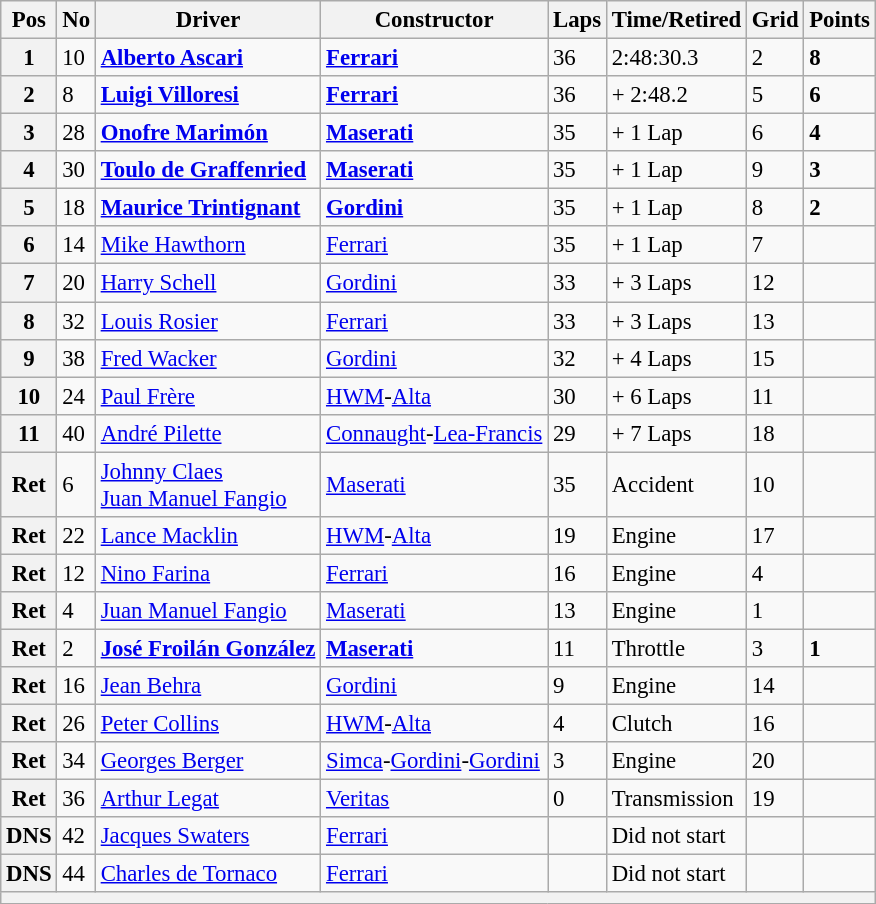<table class="wikitable" style="font-size: 95%;">
<tr>
<th>Pos</th>
<th>No</th>
<th>Driver</th>
<th>Constructor</th>
<th>Laps</th>
<th>Time/Retired</th>
<th>Grid</th>
<th>Points</th>
</tr>
<tr>
<th>1</th>
<td>10</td>
<td> <strong><a href='#'>Alberto Ascari</a></strong></td>
<td><strong><a href='#'>Ferrari</a></strong></td>
<td>36</td>
<td>2:48:30.3</td>
<td>2</td>
<td><strong>8</strong></td>
</tr>
<tr>
<th>2</th>
<td>8</td>
<td> <strong><a href='#'>Luigi Villoresi</a></strong></td>
<td><strong><a href='#'>Ferrari</a></strong></td>
<td>36</td>
<td>+ 2:48.2</td>
<td>5</td>
<td><strong>6</strong></td>
</tr>
<tr>
<th>3</th>
<td>28</td>
<td> <strong><a href='#'>Onofre Marimón</a></strong></td>
<td><strong><a href='#'>Maserati</a></strong></td>
<td>35</td>
<td>+ 1 Lap</td>
<td>6</td>
<td><strong>4</strong></td>
</tr>
<tr>
<th>4</th>
<td>30</td>
<td> <strong><a href='#'>Toulo de Graffenried</a></strong></td>
<td><strong><a href='#'>Maserati</a></strong></td>
<td>35</td>
<td>+ 1 Lap</td>
<td>9</td>
<td><strong>3</strong></td>
</tr>
<tr>
<th>5</th>
<td>18</td>
<td> <strong><a href='#'>Maurice Trintignant</a></strong></td>
<td><strong><a href='#'>Gordini</a></strong></td>
<td>35</td>
<td>+ 1 Lap</td>
<td>8</td>
<td><strong>2</strong></td>
</tr>
<tr>
<th>6</th>
<td>14</td>
<td> <a href='#'>Mike Hawthorn</a></td>
<td><a href='#'>Ferrari</a></td>
<td>35</td>
<td>+ 1 Lap</td>
<td>7</td>
<td> </td>
</tr>
<tr>
<th>7</th>
<td>20</td>
<td> <a href='#'>Harry Schell</a></td>
<td><a href='#'>Gordini</a></td>
<td>33</td>
<td>+ 3 Laps</td>
<td>12</td>
<td> </td>
</tr>
<tr>
<th>8</th>
<td>32</td>
<td> <a href='#'>Louis Rosier</a></td>
<td><a href='#'>Ferrari</a></td>
<td>33</td>
<td>+ 3 Laps</td>
<td>13</td>
<td> </td>
</tr>
<tr>
<th>9</th>
<td>38</td>
<td> <a href='#'>Fred Wacker</a></td>
<td><a href='#'>Gordini</a></td>
<td>32</td>
<td>+ 4 Laps</td>
<td>15</td>
<td> </td>
</tr>
<tr>
<th>10</th>
<td>24</td>
<td> <a href='#'>Paul Frère</a></td>
<td><a href='#'>HWM</a>-<a href='#'>Alta</a></td>
<td>30</td>
<td>+ 6 Laps</td>
<td>11</td>
<td> </td>
</tr>
<tr>
<th>11</th>
<td>40</td>
<td> <a href='#'>André Pilette</a></td>
<td><a href='#'>Connaught</a>-<a href='#'>Lea-Francis</a></td>
<td>29</td>
<td>+ 7 Laps</td>
<td>18</td>
<td> </td>
</tr>
<tr>
<th>Ret</th>
<td>6</td>
<td> <a href='#'>Johnny Claes</a><br> <a href='#'>Juan Manuel Fangio</a></td>
<td><a href='#'>Maserati</a></td>
<td>35</td>
<td>Accident</td>
<td>10</td>
<td> </td>
</tr>
<tr>
<th>Ret</th>
<td>22</td>
<td> <a href='#'>Lance Macklin</a></td>
<td><a href='#'>HWM</a>-<a href='#'>Alta</a></td>
<td>19</td>
<td>Engine</td>
<td>17</td>
<td> </td>
</tr>
<tr>
<th>Ret</th>
<td>12</td>
<td> <a href='#'>Nino Farina</a></td>
<td><a href='#'>Ferrari</a></td>
<td>16</td>
<td>Engine</td>
<td>4</td>
<td> </td>
</tr>
<tr>
<th>Ret</th>
<td>4</td>
<td> <a href='#'>Juan Manuel Fangio</a></td>
<td><a href='#'>Maserati</a></td>
<td>13</td>
<td>Engine</td>
<td>1</td>
<td> </td>
</tr>
<tr>
<th>Ret</th>
<td>2</td>
<td> <strong><a href='#'>José Froilán González</a></strong></td>
<td><strong><a href='#'>Maserati</a></strong></td>
<td>11</td>
<td>Throttle</td>
<td>3</td>
<td><strong>1</strong></td>
</tr>
<tr>
<th>Ret</th>
<td>16</td>
<td> <a href='#'>Jean Behra</a></td>
<td><a href='#'>Gordini</a></td>
<td>9</td>
<td>Engine</td>
<td>14</td>
<td> </td>
</tr>
<tr>
<th>Ret</th>
<td>26</td>
<td> <a href='#'>Peter Collins</a></td>
<td><a href='#'>HWM</a>-<a href='#'>Alta</a></td>
<td>4</td>
<td>Clutch</td>
<td>16</td>
<td> </td>
</tr>
<tr>
<th>Ret</th>
<td>34</td>
<td> <a href='#'>Georges Berger</a></td>
<td><a href='#'>Simca</a>-<a href='#'>Gordini</a>-<a href='#'>Gordini</a></td>
<td>3</td>
<td>Engine</td>
<td>20</td>
<td> </td>
</tr>
<tr>
<th>Ret</th>
<td>36</td>
<td> <a href='#'>Arthur Legat</a></td>
<td><a href='#'>Veritas</a></td>
<td>0</td>
<td>Transmission</td>
<td>19</td>
<td> </td>
</tr>
<tr>
<th>DNS</th>
<td>42</td>
<td> <a href='#'>Jacques Swaters</a></td>
<td><a href='#'>Ferrari</a></td>
<td></td>
<td>Did not start</td>
<td></td>
<td> </td>
</tr>
<tr>
<th>DNS</th>
<td>44</td>
<td> <a href='#'>Charles de Tornaco</a></td>
<td><a href='#'>Ferrari</a></td>
<td></td>
<td>Did not start</td>
<td></td>
<td> </td>
</tr>
<tr>
<th colspan="8"></th>
</tr>
</table>
